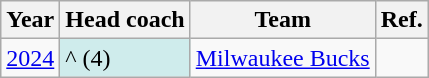<table class="wikitable sortable">
<tr>
<th>Year</th>
<th>Head coach</th>
<th>Team</th>
<th class="unsortable">Ref.</th>
</tr>
<tr>
<td><a href='#'>2024</a></td>
<td bgcolor="#CFECEC">^ (4)</td>
<td><a href='#'>Milwaukee Bucks</a></td>
<td align="center"></td>
</tr>
</table>
